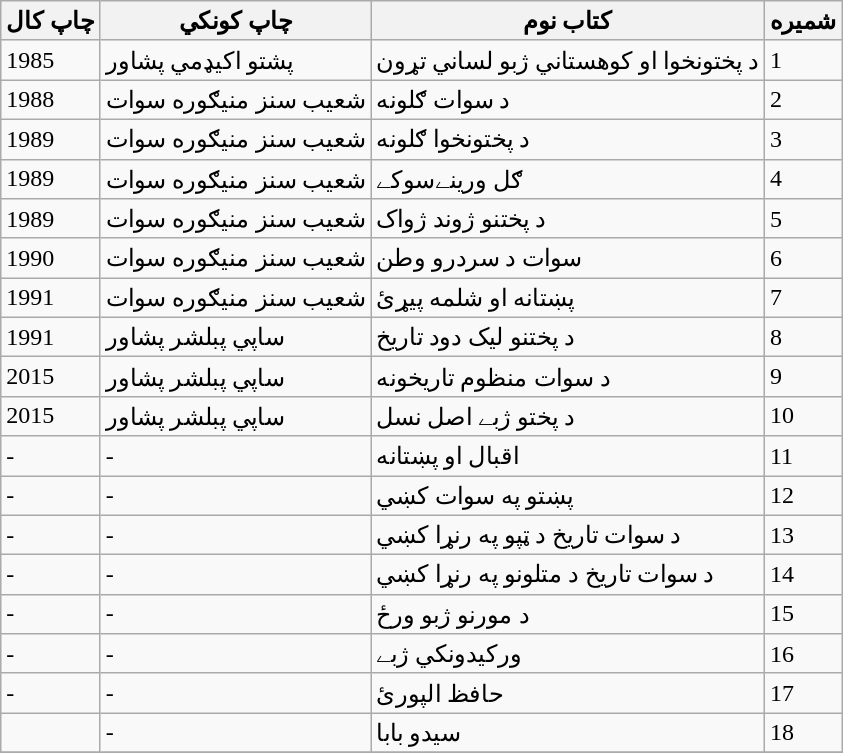<table class="wikitable sortable">
<tr>
<th>چاپ کال</th>
<th>چاپ کونکي</th>
<th>کتاب نوم</th>
<th>شميره</th>
</tr>
<tr>
<td>1985</td>
<td>پشتو اکيډمي پشاور</td>
<td>د پختونخوا او کوهستاني ژبو لساني تړون</td>
<td>1</td>
</tr>
<tr>
<td>1988</td>
<td>شعيب سنز منيګوره سوات</td>
<td>د سوات ګلونه</td>
<td>2</td>
</tr>
<tr>
<td>1989</td>
<td>شعيب سنز منيګوره سوات</td>
<td>د پختونخوا ګلونه</td>
<td>3</td>
</tr>
<tr>
<td>1989</td>
<td>شعيب سنز منيګوره سوات</td>
<td>ګل ورينےسوکے</td>
<td>4</td>
</tr>
<tr>
<td>1989</td>
<td>شعيب سنز منيګوره سوات</td>
<td>د پختنو ژوند ژواک</td>
<td>5</td>
</tr>
<tr>
<td>1990</td>
<td>شعيب سنز منيګوره سوات</td>
<td>سوات د سردرو وطن</td>
<td>6</td>
</tr>
<tr>
<td>1991</td>
<td>شعيب سنز منيګوره سوات</td>
<td>پښتانه او شلمه پيړئ</td>
<td>7</td>
</tr>
<tr>
<td>1991</td>
<td>ساپي پبلشر پشاور</td>
<td>د پختنو ليک دود تاريخ</td>
<td>8</td>
</tr>
<tr>
<td>2015</td>
<td>ساپي پبلشر پشاور</td>
<td>د سوات منظوم تاريخونه</td>
<td>9</td>
</tr>
<tr>
<td>2015</td>
<td>ساپي پبلشر پشاور</td>
<td>د پختو ژبے اصل نسل</td>
<td>10</td>
</tr>
<tr>
<td>-</td>
<td>-</td>
<td>اقبال او پښتانه</td>
<td>11</td>
</tr>
<tr>
<td>-</td>
<td>-</td>
<td>پښتو په سوات کښي</td>
<td>12</td>
</tr>
<tr>
<td>-</td>
<td>-</td>
<td>د سوات تاريخ د ټپو په رنړا کښي</td>
<td>13</td>
</tr>
<tr>
<td>-</td>
<td>-</td>
<td>د سوات تاريخ د متلونو په رنړا کښي</td>
<td>14</td>
</tr>
<tr>
<td>-</td>
<td>-</td>
<td>د مورنو ژبو ورځ</td>
<td>15</td>
</tr>
<tr>
<td>-</td>
<td>-</td>
<td>ورکيدونکي ژبے</td>
<td>16</td>
</tr>
<tr>
<td>-</td>
<td>-</td>
<td>حافظ الپورئ</td>
<td>17</td>
</tr>
<tr>
<td></td>
<td>-</td>
<td>سيدو بابا</td>
<td>18</td>
</tr>
<tr>
</tr>
</table>
